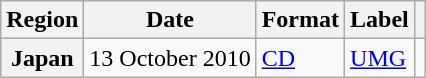<table class="wikitable plainrowheaders">
<tr>
<th scope="col">Region</th>
<th scope="col">Date</th>
<th scope="col">Format</th>
<th scope="col">Label</th>
<th scope="col"></th>
</tr>
<tr>
<th scope="row">Japan</th>
<td>13 October 2010</td>
<td><a href='#'>CD</a></td>
<td><a href='#'>UMG</a></td>
<td align="center"></td>
</tr>
</table>
